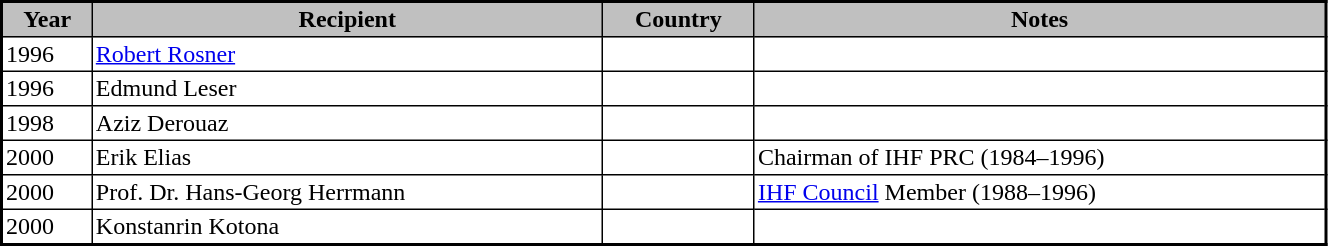<table class="sortable" style="border-collapse: collapse; border: 2px #000000 solid; font-size: x-big; font-family: verdana" width="70%" cellspacing="0" cellpadding="2" border="1">
<tr>
<th style="background-color: Silver; color: black">Year</th>
<th style="background-color: Silver; color: black">Recipient</th>
<th style="background-color: Silver; color: black">Country</th>
<th style="background-color: Silver; color: black">Notes</th>
</tr>
<tr>
<td>1996</td>
<td><a href='#'>Robert Rosner</a></td>
<td></td>
<td></td>
</tr>
<tr>
<td>1996</td>
<td>Edmund Leser</td>
<td></td>
<td></td>
</tr>
<tr>
<td>1998</td>
<td>Aziz Derouaz</td>
<td></td>
<td></td>
</tr>
<tr>
<td>2000</td>
<td>Erik Elias</td>
<td></td>
<td>Chairman of IHF PRC (1984–1996)</td>
</tr>
<tr>
<td>2000</td>
<td>Prof. Dr. Hans-Georg Herrmann</td>
<td></td>
<td><a href='#'>IHF Council</a> Member (1988–1996)</td>
</tr>
<tr>
<td>2000</td>
<td>Konstanrin Kotona</td>
<td></td>
<td></td>
</tr>
</table>
